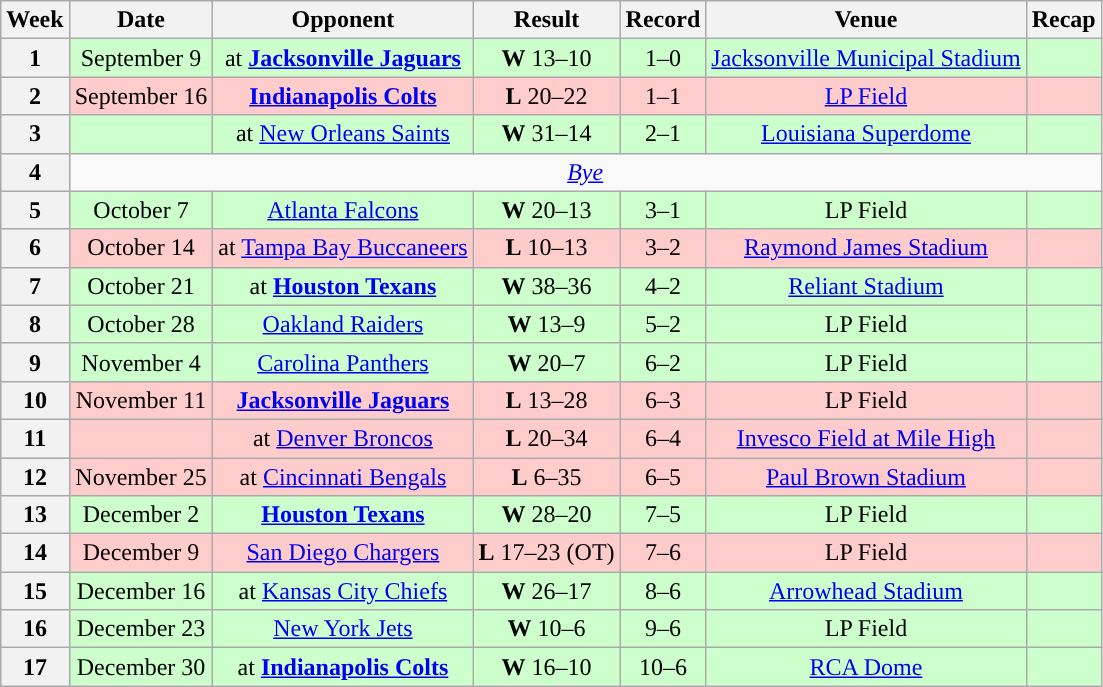<table class="wikitable" style="text-align:center">
<tr>
<th>Week</th>
<th>Date</th>
<th>Opponent</th>
<th>Result</th>
<th>Record</th>
<th>Venue</th>
<th>Recap</th>
</tr>
<tr style="background:#cfc;">
<th>1</th>
<td>September 9</td>
<td>at <strong><a href='#'>Jacksonville Jaguars</a></strong></td>
<td><strong>W</strong> 13–10</td>
<td>1–0</td>
<td><a href='#'>Jacksonville Municipal Stadium</a></td>
<td></td>
</tr>
<tr style="background:#fcc;">
<th>2</th>
<td>September 16</td>
<td><strong><a href='#'>Indianapolis Colts</a></strong></td>
<td><strong>L</strong> 20–22</td>
<td>1–1</td>
<td><a href='#'>LP Field</a></td>
<td></td>
</tr>
<tr style="background:#cfc;">
<th>3</th>
<td></td>
<td>at <a href='#'>New Orleans Saints</a></td>
<td><strong>W</strong> 31–14</td>
<td>2–1</td>
<td><a href='#'>Louisiana Superdome</a></td>
<td></td>
</tr>
<tr>
<th>4</th>
<td colspan="6" style="text-align:center;"><em><a href='#'>Bye</a></em></td>
</tr>
<tr style="background:#cfc;">
<th>5</th>
<td>October 7</td>
<td><a href='#'>Atlanta Falcons</a></td>
<td><strong>W</strong> 20–13</td>
<td>3–1</td>
<td>LP Field</td>
<td></td>
</tr>
<tr style="background:#fcc;">
<th>6</th>
<td>October 14</td>
<td>at <a href='#'>Tampa Bay Buccaneers</a></td>
<td><strong>L</strong> 10–13</td>
<td>3–2</td>
<td><a href='#'>Raymond James Stadium</a></td>
<td></td>
</tr>
<tr style="background:#cfc;">
<th>7</th>
<td>October 21</td>
<td>at <strong><a href='#'>Houston Texans</a></strong></td>
<td><strong>W</strong> 38–36</td>
<td>4–2</td>
<td><a href='#'>Reliant Stadium</a></td>
<td></td>
</tr>
<tr style="background:#cfc;">
<th>8</th>
<td>October 28</td>
<td><a href='#'>Oakland Raiders</a></td>
<td><strong>W</strong> 13–9</td>
<td>5–2</td>
<td>LP Field</td>
<td></td>
</tr>
<tr style="background:#cfc;">
<th>9</th>
<td>November 4</td>
<td><a href='#'>Carolina Panthers</a></td>
<td><strong>W</strong> 20–7</td>
<td>6–2</td>
<td>LP Field</td>
<td></td>
</tr>
<tr style="background:#fcc;">
<th>10</th>
<td>November 11</td>
<td><strong><a href='#'>Jacksonville Jaguars</a></strong></td>
<td><strong>L</strong> 13–28</td>
<td>6–3</td>
<td>LP Field</td>
<td></td>
</tr>
<tr style="background:#fcc;">
<th>11</th>
<td></td>
<td>at <a href='#'>Denver Broncos</a></td>
<td><strong>L</strong> 20–34</td>
<td>6–4</td>
<td><a href='#'>Invesco Field at Mile High</a></td>
<td></td>
</tr>
<tr style="background:#fcc;">
<th>12</th>
<td>November 25</td>
<td>at <a href='#'>Cincinnati Bengals</a></td>
<td><strong>L</strong> 6–35</td>
<td>6–5</td>
<td><a href='#'>Paul Brown Stadium</a></td>
<td></td>
</tr>
<tr style="background:#cfc;">
<th>13</th>
<td>December 2</td>
<td><strong><a href='#'>Houston Texans</a></strong></td>
<td><strong>W</strong> 28–20</td>
<td>7–5</td>
<td>LP Field</td>
<td></td>
</tr>
<tr style="background:#fcc;">
<th>14</th>
<td>December 9</td>
<td><a href='#'>San Diego Chargers</a></td>
<td><strong>L</strong> 17–23 (OT)</td>
<td>7–6</td>
<td>LP Field</td>
<td></td>
</tr>
<tr style="background:#cfc;">
<th>15</th>
<td>December 16</td>
<td>at <a href='#'> Kansas City Chiefs</a></td>
<td><strong>W</strong> 26–17</td>
<td>8–6</td>
<td><a href='#'>Arrowhead Stadium</a></td>
<td></td>
</tr>
<tr style="background:#cfc;">
<th>16</th>
<td>December 23</td>
<td><a href='#'>New York Jets</a></td>
<td><strong>W</strong> 10–6</td>
<td>9–6</td>
<td>LP Field</td>
<td></td>
</tr>
<tr style="background:#cfc;">
<th>17</th>
<td>December 30</td>
<td>at <strong><a href='#'>Indianapolis Colts</a></strong></td>
<td><strong>W</strong> 16–10</td>
<td>10–6</td>
<td><a href='#'>RCA Dome</a></td>
<td></td>
</tr>
</table>
